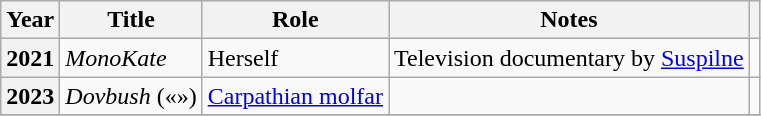<table class="wikitable plainrowheaders sortable">
<tr>
<th scope="col">Year</th>
<th scope="col">Title</th>
<th scope="col">Role</th>
<th scope="col" class="unsortable">Notes</th>
<th scope="col" class="unsortable"></th>
</tr>
<tr>
<th scope="row">2021</th>
<td><em>MonoKate</em></td>
<td>Herself</td>
<td>Television documentary by <a href='#'>Suspilne</a></td>
<td></td>
</tr>
<tr>
<th scope="row">2023</th>
<td><em>Dovbush</em> («<em></em>»)</td>
<td><a href='#'>Carpathian molfar</a></td>
<td></td>
<td></td>
</tr>
<tr>
</tr>
</table>
